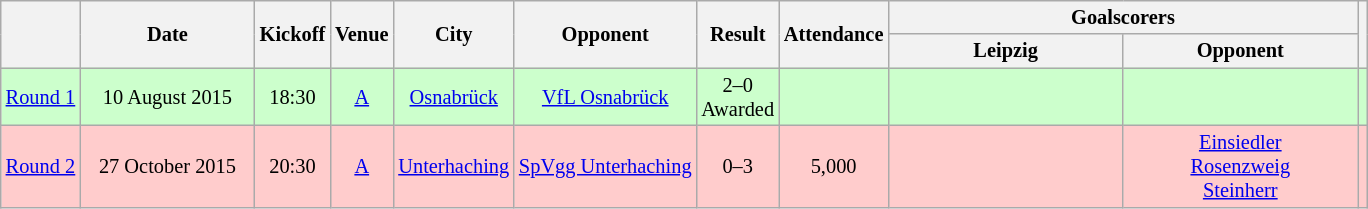<table class="wikitable" Style="text-align: center;font-size:85%">
<tr>
<th rowspan="2"></th>
<th rowspan="2" style="width:110px">Date</th>
<th rowspan="2">Kickoff</th>
<th rowspan="2">Venue</th>
<th rowspan="2">City</th>
<th rowspan="2">Opponent</th>
<th rowspan="2">Result</th>
<th rowspan="2">Attendance</th>
<th colspan="2">Goalscorers</th>
<th rowspan="2"></th>
</tr>
<tr>
<th style="width:150px">Leipzig</th>
<th style="width:150px">Opponent</th>
</tr>
<tr style="background:#cfc">
<td><a href='#'>Round 1</a></td>
<td>10 August 2015</td>
<td>18:30</td>
<td><a href='#'>A</a></td>
<td><a href='#'>Osnabrück</a></td>
<td><a href='#'>VfL Osnabrück</a></td>
<td>2–0<br>Awarded</td>
<td></td>
<td></td>
<td></td>
<td></td>
</tr>
<tr style="background:#fcc">
<td><a href='#'>Round 2</a></td>
<td>27 October 2015</td>
<td>20:30</td>
<td><a href='#'>A</a></td>
<td><a href='#'>Unterhaching</a></td>
<td><a href='#'>SpVgg Unterhaching</a></td>
<td>0–3</td>
<td>5,000</td>
<td></td>
<td><a href='#'>Einsiedler</a> <br><a href='#'>Rosenzweig</a> <br><a href='#'>Steinherr</a> </td>
<td></td>
</tr>
</table>
